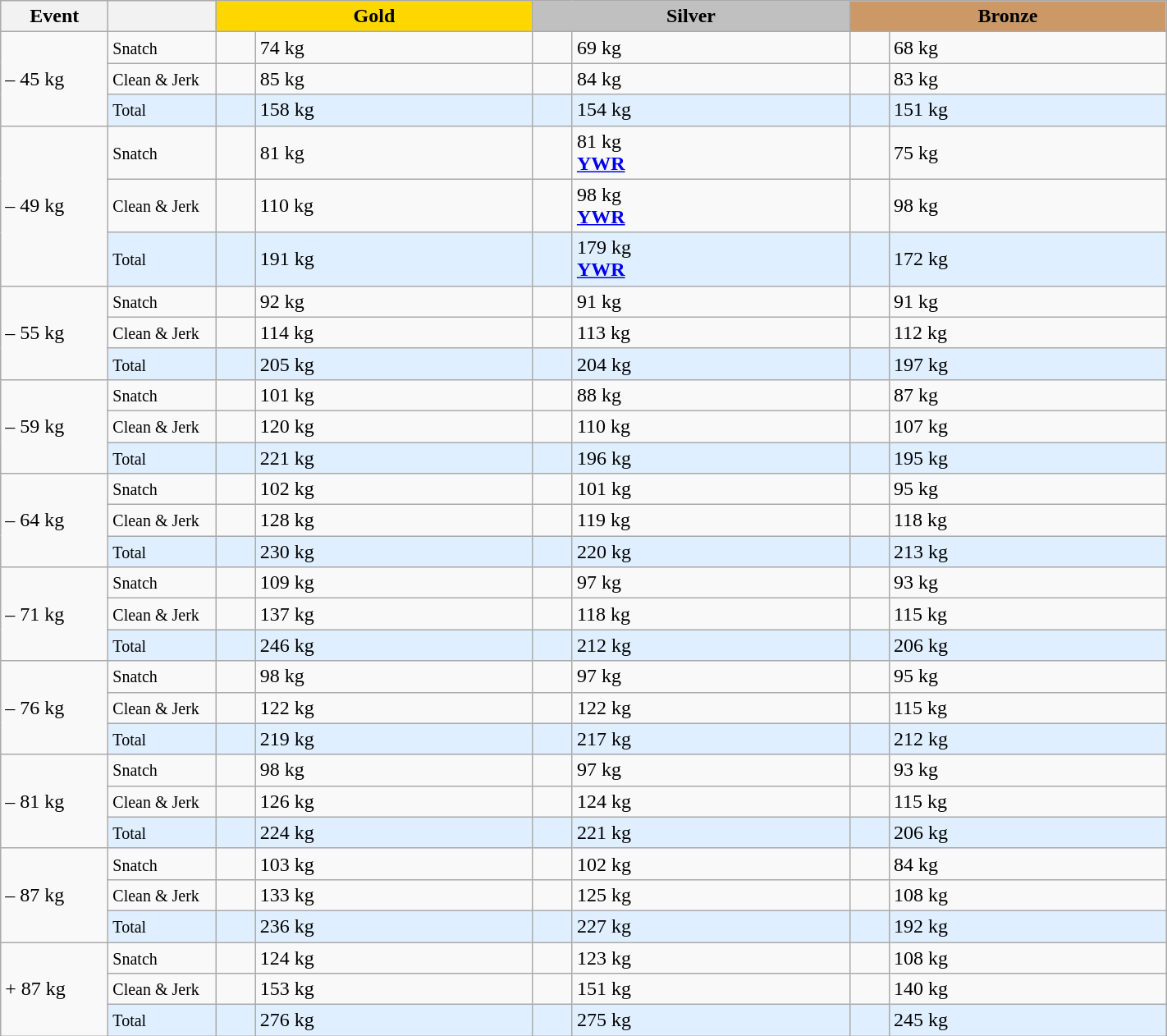<table class="wikitable">
<tr>
<th width=80>Event</th>
<th width=80></th>
<td bgcolor=gold align="center" colspan=2 width=250><strong>Gold</strong></td>
<td bgcolor=silver align="center" colspan=2 width=250><strong>Silver</strong></td>
<td bgcolor=#cc9966 colspan=2 align="center" width=250><strong>Bronze</strong></td>
</tr>
<tr>
<td rowspan=3>– 45 kg</td>
<td><small>Snatch</small></td>
<td></td>
<td>74 kg</td>
<td></td>
<td>69 kg</td>
<td></td>
<td>68 kg</td>
</tr>
<tr>
<td><small>Clean & Jerk</small></td>
<td></td>
<td>85 kg</td>
<td></td>
<td>84 kg</td>
<td></td>
<td>83 kg</td>
</tr>
<tr bgcolor=#dfefff>
<td><small>Total</small></td>
<td></td>
<td>158 kg</td>
<td></td>
<td>154 kg</td>
<td></td>
<td>151 kg</td>
</tr>
<tr>
<td rowspan=3>– 49 kg</td>
<td><small>Snatch</small></td>
<td></td>
<td>81 kg</td>
<td></td>
<td>81 kg<br><strong><a href='#'>YWR</a></strong></td>
<td></td>
<td>75 kg</td>
</tr>
<tr>
<td><small>Clean & Jerk</small></td>
<td></td>
<td>110 kg</td>
<td></td>
<td>98 kg<br><strong><a href='#'>YWR</a></strong></td>
<td></td>
<td>98 kg</td>
</tr>
<tr bgcolor=#dfefff>
<td><small>Total</small></td>
<td></td>
<td>191 kg</td>
<td></td>
<td>179 kg<br><strong><a href='#'>YWR</a></strong></td>
<td></td>
<td>172 kg</td>
</tr>
<tr>
<td rowspan=3>– 55 kg</td>
<td><small>Snatch</small></td>
<td></td>
<td>92 kg</td>
<td></td>
<td>91 kg</td>
<td></td>
<td>91 kg</td>
</tr>
<tr>
<td><small>Clean & Jerk</small></td>
<td></td>
<td>114 kg</td>
<td></td>
<td>113 kg</td>
<td></td>
<td>112 kg</td>
</tr>
<tr bgcolor=#dfefff>
<td><small>Total</small></td>
<td></td>
<td>205 kg</td>
<td></td>
<td>204 kg</td>
<td></td>
<td>197 kg</td>
</tr>
<tr>
<td rowspan=3>– 59 kg</td>
<td><small>Snatch</small></td>
<td></td>
<td>101 kg</td>
<td></td>
<td>88 kg</td>
<td></td>
<td>87 kg</td>
</tr>
<tr>
<td><small>Clean & Jerk</small></td>
<td></td>
<td>120 kg</td>
<td></td>
<td>110 kg</td>
<td></td>
<td>107 kg</td>
</tr>
<tr bgcolor=#dfefff>
<td><small>Total</small></td>
<td></td>
<td>221 kg</td>
<td></td>
<td>196 kg</td>
<td></td>
<td>195 kg</td>
</tr>
<tr>
<td rowspan=3>– 64 kg</td>
<td><small>Snatch</small></td>
<td></td>
<td>102 kg</td>
<td></td>
<td>101 kg</td>
<td></td>
<td>95 kg</td>
</tr>
<tr>
<td><small>Clean & Jerk</small></td>
<td></td>
<td>128 kg</td>
<td></td>
<td>119 kg</td>
<td></td>
<td>118 kg</td>
</tr>
<tr bgcolor=#dfefff>
<td><small>Total</small></td>
<td></td>
<td>230 kg</td>
<td></td>
<td>220 kg</td>
<td></td>
<td>213 kg</td>
</tr>
<tr>
<td rowspan=3>– 71 kg</td>
<td><small>Snatch</small></td>
<td></td>
<td>109 kg</td>
<td></td>
<td>97 kg</td>
<td></td>
<td>93 kg</td>
</tr>
<tr>
<td><small>Clean & Jerk</small></td>
<td></td>
<td>137 kg</td>
<td></td>
<td>118 kg</td>
<td></td>
<td>115 kg</td>
</tr>
<tr bgcolor=#dfefff>
<td><small>Total</small></td>
<td></td>
<td>246 kg</td>
<td></td>
<td>212 kg</td>
<td></td>
<td>206 kg</td>
</tr>
<tr>
<td rowspan=3>– 76 kg</td>
<td><small>Snatch</small></td>
<td></td>
<td>98 kg</td>
<td></td>
<td>97 kg</td>
<td></td>
<td>95 kg</td>
</tr>
<tr>
<td><small>Clean & Jerk</small></td>
<td></td>
<td>122 kg</td>
<td></td>
<td>122 kg</td>
<td></td>
<td>115 kg</td>
</tr>
<tr bgcolor=#dfefff>
<td><small>Total</small></td>
<td></td>
<td>219 kg</td>
<td></td>
<td>217 kg</td>
<td></td>
<td>212 kg</td>
</tr>
<tr>
<td rowspan=3>– 81 kg</td>
<td><small>Snatch</small></td>
<td></td>
<td>98 kg</td>
<td></td>
<td>97 kg</td>
<td></td>
<td>93 kg</td>
</tr>
<tr>
<td><small>Clean & Jerk</small></td>
<td></td>
<td>126 kg</td>
<td></td>
<td>124 kg</td>
<td></td>
<td>115 kg</td>
</tr>
<tr bgcolor=#dfefff>
<td><small>Total</small></td>
<td></td>
<td>224 kg</td>
<td></td>
<td>221 kg</td>
<td></td>
<td>206 kg</td>
</tr>
<tr>
<td rowspan=3>– 87 kg</td>
<td><small>Snatch</small></td>
<td></td>
<td>103 kg</td>
<td></td>
<td>102 kg</td>
<td></td>
<td>84 kg</td>
</tr>
<tr>
<td><small>Clean & Jerk</small></td>
<td></td>
<td>133 kg</td>
<td></td>
<td>125 kg</td>
<td></td>
<td>108 kg</td>
</tr>
<tr bgcolor=#dfefff>
<td><small>Total</small></td>
<td></td>
<td>236 kg</td>
<td></td>
<td>227 kg</td>
<td></td>
<td>192 kg</td>
</tr>
<tr>
<td rowspan=3>+ 87 kg</td>
<td><small>Snatch</small></td>
<td></td>
<td>124 kg</td>
<td></td>
<td>123 kg</td>
<td></td>
<td>108 kg</td>
</tr>
<tr>
<td><small>Clean & Jerk</small></td>
<td></td>
<td>153 kg</td>
<td></td>
<td>151 kg</td>
<td></td>
<td>140 kg</td>
</tr>
<tr bgcolor=#dfefff>
<td><small>Total</small></td>
<td></td>
<td>276 kg</td>
<td></td>
<td>275 kg</td>
<td></td>
<td>245 kg</td>
</tr>
</table>
